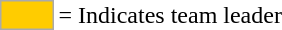<table>
<tr>
<td style="background:#fc0; border:1px solid #aaa; width:2em;"></td>
<td>= Indicates team leader</td>
</tr>
</table>
